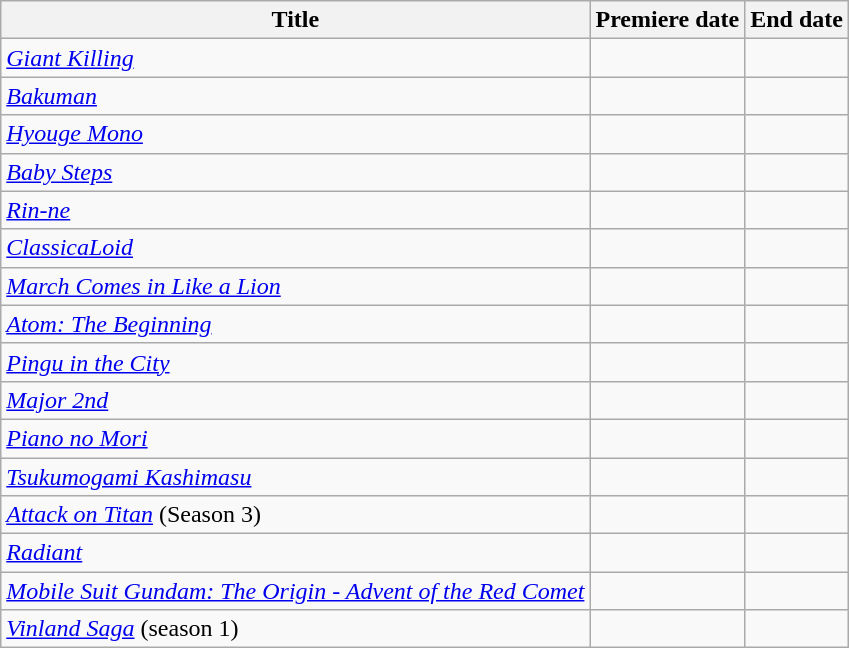<table class="wikitable sortable">
<tr>
<th>Title</th>
<th>Premiere date</th>
<th>End date</th>
</tr>
<tr>
<td><em><a href='#'>Giant Killing</a></em></td>
<td></td>
<td></td>
</tr>
<tr>
<td><em><a href='#'>Bakuman</a></em></td>
<td></td>
<td></td>
</tr>
<tr>
<td><em><a href='#'>Hyouge Mono</a></em></td>
<td></td>
<td></td>
</tr>
<tr>
<td><em><a href='#'>Baby Steps</a></em></td>
<td></td>
<td></td>
</tr>
<tr>
<td><em><a href='#'>Rin-ne</a></em></td>
<td></td>
<td></td>
</tr>
<tr>
<td><em><a href='#'>ClassicaLoid</a></em></td>
<td></td>
<td></td>
</tr>
<tr>
<td><em><a href='#'>March Comes in Like a Lion</a></em></td>
<td></td>
<td></td>
</tr>
<tr>
<td><em><a href='#'>Atom: The Beginning</a></em></td>
<td></td>
<td></td>
</tr>
<tr>
<td><em><a href='#'>Pingu in the City</a></em></td>
<td></td>
<td></td>
</tr>
<tr>
<td><em><a href='#'>Major 2nd</a></em></td>
<td></td>
<td></td>
</tr>
<tr>
<td><em><a href='#'>Piano no Mori</a></em></td>
<td></td>
<td></td>
</tr>
<tr>
<td><em><a href='#'>Tsukumogami Kashimasu</a></em></td>
<td></td>
<td></td>
</tr>
<tr>
<td><em><a href='#'>Attack on Titan</a></em> (Season 3)</td>
<td></td>
<td></td>
</tr>
<tr>
<td><em><a href='#'>Radiant</a></em></td>
<td></td>
<td></td>
</tr>
<tr>
<td><em><a href='#'>Mobile Suit Gundam: The Origin - Advent of the Red Comet</a></em></td>
<td></td>
<td></td>
</tr>
<tr>
<td><em><a href='#'>Vinland Saga</a></em> (season 1)</td>
<td></td>
<td></td>
</tr>
</table>
